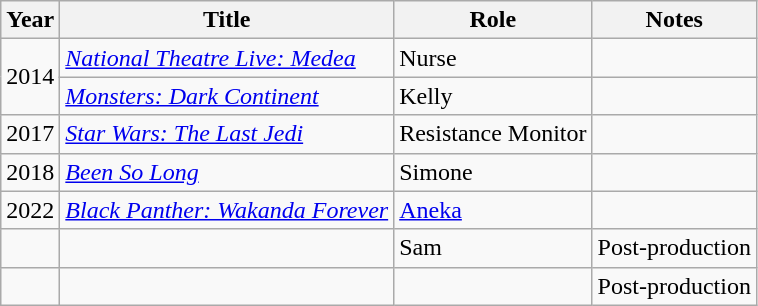<table class="wikitable sortable">
<tr>
<th>Year</th>
<th>Title</th>
<th>Role</th>
<th class="unsortable">Notes</th>
</tr>
<tr>
<td rowspan="2">2014</td>
<td><em><a href='#'>National Theatre Live: Medea</a></em></td>
<td>Nurse</td>
<td></td>
</tr>
<tr>
<td><em><a href='#'>Monsters: Dark Continent</a></em></td>
<td>Kelly</td>
<td></td>
</tr>
<tr>
<td>2017</td>
<td><em><a href='#'>Star Wars: The Last Jedi</a></em></td>
<td>Resistance Monitor</td>
<td></td>
</tr>
<tr>
<td>2018</td>
<td><em><a href='#'>Been So Long</a></em></td>
<td>Simone</td>
<td></td>
</tr>
<tr>
<td>2022</td>
<td><em><a href='#'>Black Panther: Wakanda Forever</a></em></td>
<td><a href='#'>Aneka</a></td>
<td></td>
</tr>
<tr>
<td></td>
<td></td>
<td>Sam</td>
<td>Post-production</td>
</tr>
<tr>
<td></td>
<td></td>
<td></td>
<td>Post-production</td>
</tr>
</table>
